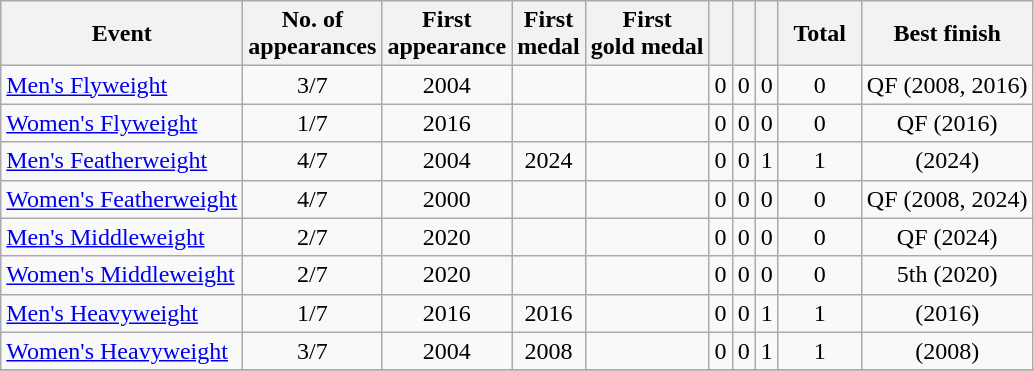<table class="wikitable sortable" style="text-align:center">
<tr>
<th>Event</th>
<th>No. of<br>appearances</th>
<th>First<br>appearance</th>
<th>First<br>medal</th>
<th>First<br>gold medal</th>
<th width:3em; font-weight:bold;"></th>
<th width:3em; font-weight:bold;"></th>
<th width:3em; font-weight:bold;"></th>
<th style="width:3em; font-weight:bold;">Total</th>
<th>Best finish</th>
</tr>
<tr>
<td align=left><a href='#'>Men's Flyweight</a></td>
<td>3/7</td>
<td>2004</td>
<td></td>
<td></td>
<td>0</td>
<td>0</td>
<td>0</td>
<td>0</td>
<td>QF (2008, 2016)</td>
</tr>
<tr>
<td align=left><a href='#'>Women's Flyweight</a></td>
<td>1/7</td>
<td>2016</td>
<td></td>
<td></td>
<td>0</td>
<td>0</td>
<td>0</td>
<td>0</td>
<td>QF (2016)</td>
</tr>
<tr>
<td align=left><a href='#'>Men's Featherweight</a></td>
<td>4/7</td>
<td>2004</td>
<td>2024</td>
<td></td>
<td>0</td>
<td>0</td>
<td>1</td>
<td>1</td>
<td> (2024)</td>
</tr>
<tr>
<td align=left><a href='#'>Women's Featherweight</a></td>
<td>4/7</td>
<td>2000</td>
<td></td>
<td></td>
<td>0</td>
<td>0</td>
<td>0</td>
<td>0</td>
<td>QF (2008, 2024)</td>
</tr>
<tr>
<td align=left><a href='#'>Men's Middleweight</a></td>
<td>2/7</td>
<td>2020</td>
<td></td>
<td></td>
<td>0</td>
<td>0</td>
<td>0</td>
<td>0</td>
<td>QF (2024)</td>
</tr>
<tr>
<td align=left><a href='#'>Women's Middleweight</a></td>
<td>2/7</td>
<td>2020</td>
<td></td>
<td></td>
<td>0</td>
<td>0</td>
<td>0</td>
<td>0</td>
<td>5th (2020)</td>
</tr>
<tr>
<td align=left><a href='#'>Men's Heavyweight</a></td>
<td>1/7</td>
<td>2016</td>
<td>2016</td>
<td></td>
<td>0</td>
<td>0</td>
<td>1</td>
<td>1</td>
<td> (2016)</td>
</tr>
<tr>
<td align=left><a href='#'>Women's Heavyweight</a></td>
<td>3/7</td>
<td>2004</td>
<td>2008</td>
<td></td>
<td>0</td>
<td>0</td>
<td>1</td>
<td>1</td>
<td> (2008)</td>
</tr>
<tr>
</tr>
</table>
